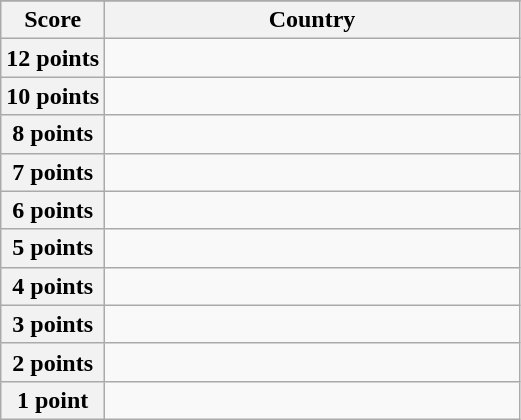<table class="wikitable">
<tr>
</tr>
<tr>
<th scope="col" width="20%">Score</th>
<th scope="col">Country</th>
</tr>
<tr>
<th scope="row">12 points</th>
<td></td>
</tr>
<tr>
<th scope="row">10 points</th>
<td></td>
</tr>
<tr>
<th scope="row">8 points</th>
<td></td>
</tr>
<tr>
<th scope="row">7 points</th>
<td></td>
</tr>
<tr>
<th scope="row">6 points</th>
<td></td>
</tr>
<tr>
<th scope="row">5 points</th>
<td></td>
</tr>
<tr>
<th scope="row">4 points</th>
<td></td>
</tr>
<tr>
<th scope="row">3 points</th>
<td></td>
</tr>
<tr>
<th scope="row">2 points</th>
<td></td>
</tr>
<tr>
<th scope="row">1 point</th>
<td></td>
</tr>
</table>
